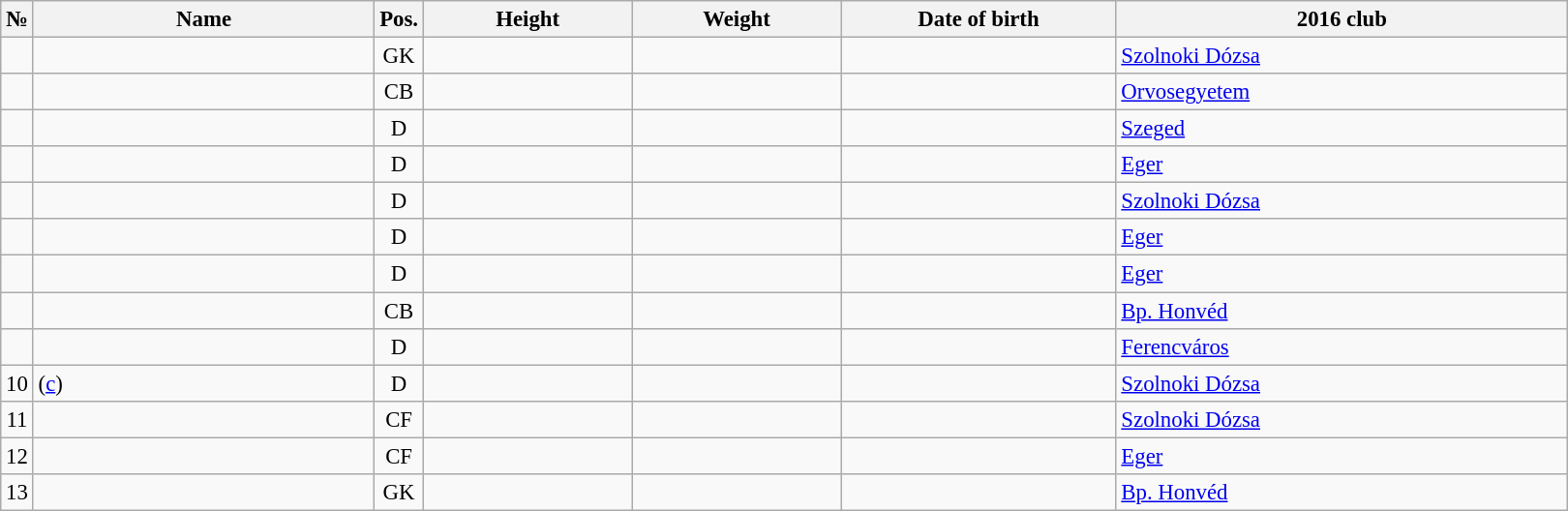<table class="wikitable sortable" style="font-size:95%; text-align:center;">
<tr>
<th>№</th>
<th style="width:15em">Name</th>
<th>Pos.</th>
<th style="width:9em">Height</th>
<th style="width:9em">Weight</th>
<th style="width:12em">Date of birth</th>
<th style="width:20em">2016 club</th>
</tr>
<tr>
<td></td>
<td style="text-align:left;"></td>
<td>GK</td>
<td></td>
<td></td>
<td style="text-align:right;"></td>
<td style="text-align:left;"> <a href='#'>Szolnoki Dózsa</a></td>
</tr>
<tr>
<td></td>
<td style="text-align:left;"></td>
<td>CB</td>
<td></td>
<td></td>
<td style="text-align:right;"></td>
<td style="text-align:left;"> <a href='#'>Orvosegyetem</a></td>
</tr>
<tr>
<td></td>
<td style="text-align:left;"></td>
<td>D</td>
<td></td>
<td></td>
<td style="text-align:right;"></td>
<td style="text-align:left;"> <a href='#'>Szeged</a></td>
</tr>
<tr>
<td></td>
<td style="text-align:left;"></td>
<td>D</td>
<td></td>
<td></td>
<td style="text-align:right;"></td>
<td style="text-align:left;"> <a href='#'>Eger</a></td>
</tr>
<tr>
<td></td>
<td style="text-align:left;"></td>
<td>D</td>
<td></td>
<td></td>
<td style="text-align:right;"></td>
<td style="text-align:left;"> <a href='#'>Szolnoki Dózsa</a></td>
</tr>
<tr>
<td></td>
<td style="text-align:left;"></td>
<td>D</td>
<td></td>
<td></td>
<td style="text-align:right;"></td>
<td style="text-align:left;"> <a href='#'>Eger</a></td>
</tr>
<tr>
<td></td>
<td style="text-align:left;"></td>
<td>D</td>
<td></td>
<td></td>
<td style="text-align:right;"></td>
<td style="text-align:left;"> <a href='#'>Eger</a></td>
</tr>
<tr>
<td></td>
<td style="text-align:left;"></td>
<td>CB</td>
<td></td>
<td></td>
<td style="text-align:right;"></td>
<td style="text-align:left;"> <a href='#'>Bp. Honvéd</a></td>
</tr>
<tr>
<td></td>
<td style="text-align:left;"></td>
<td>D</td>
<td></td>
<td></td>
<td style="text-align:right;"></td>
<td style="text-align:left;"> <a href='#'>Ferencváros</a></td>
</tr>
<tr>
<td>10</td>
<td style="text-align:left;"> (<a href='#'>c</a>)</td>
<td>D</td>
<td></td>
<td></td>
<td style="text-align:right;"></td>
<td style="text-align:left;"> <a href='#'>Szolnoki Dózsa</a></td>
</tr>
<tr>
<td>11</td>
<td style="text-align:left;"></td>
<td>CF</td>
<td></td>
<td></td>
<td style="text-align:right;"></td>
<td style="text-align:left;"> <a href='#'>Szolnoki Dózsa</a></td>
</tr>
<tr>
<td>12</td>
<td style="text-align:left;"></td>
<td>CF</td>
<td></td>
<td></td>
<td style="text-align:right;"></td>
<td style="text-align:left;"> <a href='#'>Eger</a></td>
</tr>
<tr>
<td>13</td>
<td style="text-align:left;"></td>
<td>GK</td>
<td></td>
<td></td>
<td style="text-align:right;"></td>
<td style="text-align:left;"> <a href='#'>Bp. Honvéd</a></td>
</tr>
</table>
